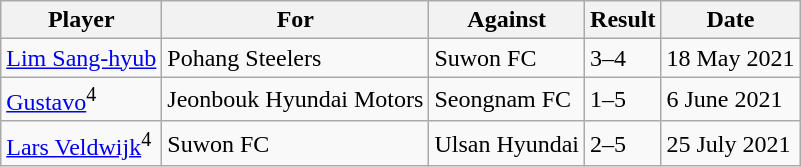<table class="wikitable">
<tr>
<th>Player</th>
<th>For</th>
<th>Against</th>
<th>Result</th>
<th>Date</th>
</tr>
<tr>
<td> <a href='#'>Lim Sang-hyub</a></td>
<td>Pohang Steelers</td>
<td>Suwon FC</td>
<td>3–4</td>
<td>18 May 2021</td>
</tr>
<tr>
<td> <a href='#'>Gustavo</a><sup>4</sup></td>
<td>Jeonbouk Hyundai Motors</td>
<td>Seongnam FC</td>
<td>1–5</td>
<td>6 June 2021</td>
</tr>
<tr>
<td> <a href='#'>Lars Veldwijk</a><sup>4</sup></td>
<td>Suwon FC</td>
<td>Ulsan Hyundai</td>
<td>2–5</td>
<td>25 July 2021</td>
</tr>
</table>
